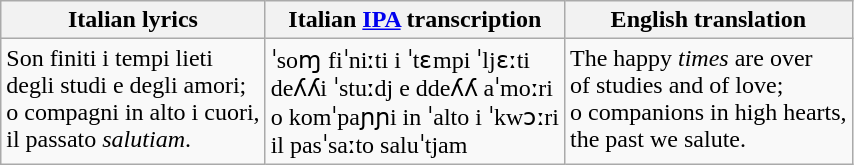<table class="wikitable">
<tr>
<th>Italian lyrics</th>
<th>Italian <a href='#'>IPA</a> transcription</th>
<th>English translation</th>
</tr>
<tr style="vertical-align:top; white-space:nowrap;">
<td>Son finiti i tempi lieti<br>degli studi e degli amori;<br>o compagni in alto i cuori,<br>il passato <em>salutiam</em>.</td>
<td>ˈsoɱ fiˈniːti i ˈtɛmpi ˈljɛːti<br>deʎʎi ˈstuːdj e ddeʎʎ aˈmoːri<br>o komˈpaɲɲi in ˈalto i ˈkwɔːri<br>il pasˈsaːto saluˈtjam</td>
<td>The happy <em>times</em> are over<br>of studies and of love;<br>o companions in high hearts,<br>the past we salute.</td>
</tr>
</table>
